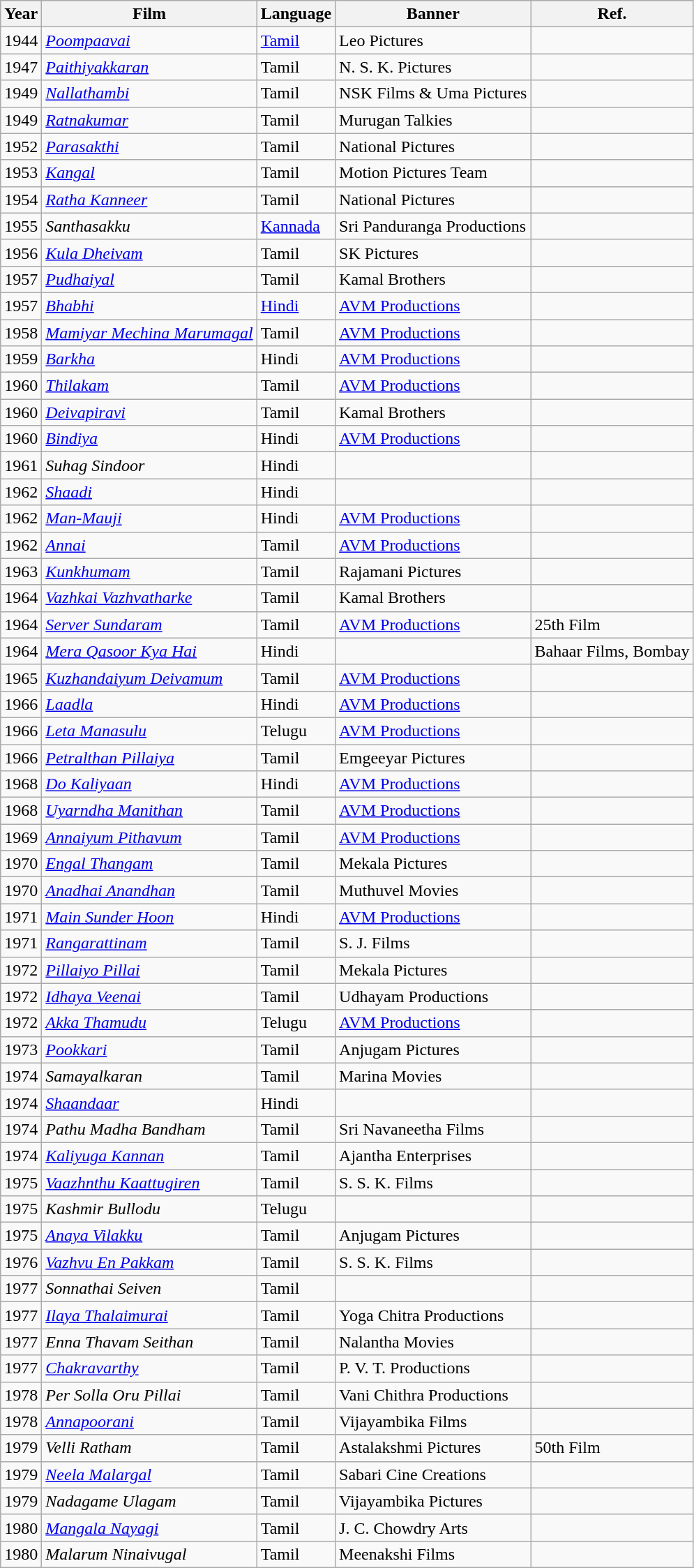<table class="wikitable sortable">
<tr>
<th>Year</th>
<th>Film</th>
<th>Language</th>
<th>Banner</th>
<th>Ref.</th>
</tr>
<tr>
<td>1944</td>
<td><em><a href='#'>Poompaavai</a></em></td>
<td><a href='#'>Tamil</a></td>
<td>Leo Pictures</td>
<td></td>
</tr>
<tr>
<td>1947</td>
<td><em><a href='#'>Paithiyakkaran</a></em></td>
<td>Tamil</td>
<td>N. S. K. Pictures</td>
<td></td>
</tr>
<tr>
<td>1949</td>
<td><em><a href='#'>Nallathambi</a></em></td>
<td>Tamil</td>
<td>NSK Films & Uma Pictures</td>
<td></td>
</tr>
<tr>
<td>1949</td>
<td><em><a href='#'>Ratnakumar</a></em></td>
<td>Tamil</td>
<td>Murugan Talkies</td>
<td></td>
</tr>
<tr>
<td>1952</td>
<td><em><a href='#'>Parasakthi</a></em></td>
<td>Tamil</td>
<td>National Pictures</td>
<td></td>
</tr>
<tr>
<td>1953</td>
<td><em><a href='#'>Kangal</a></em></td>
<td>Tamil</td>
<td>Motion Pictures Team</td>
<td></td>
</tr>
<tr>
<td>1954</td>
<td><em><a href='#'>Ratha Kanneer</a></em></td>
<td>Tamil</td>
<td>National Pictures</td>
<td></td>
</tr>
<tr>
<td>1955</td>
<td><em>Santhasakku</em></td>
<td><a href='#'>Kannada</a></td>
<td>Sri Panduranga Productions</td>
<td></td>
</tr>
<tr>
<td>1956</td>
<td><em><a href='#'>Kula Dheivam</a></em></td>
<td>Tamil</td>
<td>SK Pictures</td>
<td></td>
</tr>
<tr>
<td>1957</td>
<td><em><a href='#'>Pudhaiyal</a></em></td>
<td>Tamil</td>
<td>Kamal Brothers</td>
<td></td>
</tr>
<tr>
<td>1957</td>
<td><em><a href='#'>Bhabhi</a></em></td>
<td><a href='#'>Hindi</a></td>
<td><a href='#'>AVM Productions</a></td>
<td></td>
</tr>
<tr>
<td>1958</td>
<td><em><a href='#'>Mamiyar Mechina Marumagal</a></em></td>
<td>Tamil</td>
<td><a href='#'>AVM Productions</a></td>
<td></td>
</tr>
<tr>
<td>1959</td>
<td><em><a href='#'>Barkha</a></em></td>
<td>Hindi</td>
<td><a href='#'>AVM Productions</a></td>
<td></td>
</tr>
<tr>
<td>1960</td>
<td><em><a href='#'>Thilakam</a></em></td>
<td>Tamil</td>
<td><a href='#'>AVM Productions</a></td>
<td></td>
</tr>
<tr>
<td>1960</td>
<td><em><a href='#'>Deivapiravi</a></em></td>
<td>Tamil</td>
<td>Kamal Brothers</td>
<td></td>
</tr>
<tr>
<td>1960</td>
<td><em><a href='#'>Bindiya</a></em></td>
<td>Hindi</td>
<td><a href='#'>AVM Productions</a></td>
<td></td>
</tr>
<tr>
<td>1961</td>
<td><em>Suhag Sindoor</em></td>
<td>Hindi</td>
<td></td>
<td></td>
</tr>
<tr>
<td>1962</td>
<td><em><a href='#'>Shaadi</a></em></td>
<td>Hindi</td>
<td></td>
<td></td>
</tr>
<tr>
<td>1962</td>
<td><em><a href='#'>Man-Mauji</a></em></td>
<td>Hindi</td>
<td><a href='#'>AVM Productions</a></td>
<td></td>
</tr>
<tr>
<td>1962</td>
<td><em><a href='#'>Annai</a></em></td>
<td>Tamil</td>
<td><a href='#'>AVM Productions</a></td>
<td></td>
</tr>
<tr>
<td>1963</td>
<td><em><a href='#'>Kunkhumam</a></em></td>
<td>Tamil</td>
<td>Rajamani Pictures</td>
<td></td>
</tr>
<tr>
<td>1964</td>
<td><em><a href='#'>Vazhkai Vazhvatharke</a></em></td>
<td>Tamil</td>
<td>Kamal Brothers</td>
<td></td>
</tr>
<tr>
<td>1964</td>
<td><em><a href='#'>Server Sundaram</a></em></td>
<td>Tamil</td>
<td><a href='#'>AVM Productions</a></td>
<td>25th Film</td>
</tr>
<tr>
<td>1964</td>
<td><em><a href='#'>Mera Qasoor Kya Hai</a></em></td>
<td>Hindi</td>
<td></td>
<td>Bahaar Films, Bombay</td>
</tr>
<tr>
<td>1965</td>
<td><em><a href='#'>Kuzhandaiyum Deivamum</a></em></td>
<td>Tamil</td>
<td><a href='#'>AVM Productions</a></td>
<td></td>
</tr>
<tr>
<td>1966</td>
<td><em><a href='#'>Laadla</a></em></td>
<td>Hindi</td>
<td><a href='#'>AVM Productions</a></td>
<td></td>
</tr>
<tr>
<td>1966</td>
<td><em><a href='#'>Leta Manasulu</a></em></td>
<td>Telugu</td>
<td><a href='#'>AVM Productions</a></td>
<td></td>
</tr>
<tr>
<td>1966</td>
<td><em><a href='#'>Petralthan Pillaiya</a></em></td>
<td>Tamil</td>
<td>Emgeeyar Pictures</td>
<td></td>
</tr>
<tr>
<td>1968</td>
<td><em><a href='#'>Do Kaliyaan</a></em></td>
<td>Hindi</td>
<td><a href='#'>AVM Productions</a></td>
<td></td>
</tr>
<tr>
<td>1968</td>
<td><em><a href='#'>Uyarndha Manithan</a></em></td>
<td>Tamil</td>
<td><a href='#'>AVM Productions</a></td>
<td></td>
</tr>
<tr>
<td>1969</td>
<td><em><a href='#'>Annaiyum Pithavum</a></em></td>
<td>Tamil</td>
<td><a href='#'>AVM Productions</a></td>
<td></td>
</tr>
<tr>
<td>1970</td>
<td><em><a href='#'>Engal Thangam</a></em></td>
<td>Tamil</td>
<td>Mekala Pictures</td>
<td></td>
</tr>
<tr>
<td>1970</td>
<td><em><a href='#'>Anadhai Anandhan</a></em></td>
<td>Tamil</td>
<td>Muthuvel Movies</td>
<td></td>
</tr>
<tr>
<td>1971</td>
<td><em><a href='#'>Main Sunder Hoon</a></em></td>
<td>Hindi</td>
<td><a href='#'>AVM Productions</a></td>
<td></td>
</tr>
<tr>
<td>1971</td>
<td><em><a href='#'>Rangarattinam</a></em></td>
<td>Tamil</td>
<td>S. J. Films</td>
<td></td>
</tr>
<tr>
<td>1972</td>
<td><em><a href='#'>Pillaiyo Pillai</a></em></td>
<td>Tamil</td>
<td>Mekala Pictures</td>
<td></td>
</tr>
<tr>
<td>1972</td>
<td><em><a href='#'>Idhaya Veenai</a></em></td>
<td>Tamil</td>
<td>Udhayam Productions</td>
<td></td>
</tr>
<tr>
<td>1972</td>
<td><em><a href='#'>Akka Thamudu</a></em></td>
<td>Telugu</td>
<td><a href='#'>AVM Productions</a></td>
<td></td>
</tr>
<tr>
<td>1973</td>
<td><em><a href='#'>Pookkari</a></em></td>
<td>Tamil</td>
<td>Anjugam Pictures</td>
<td></td>
</tr>
<tr>
<td>1974</td>
<td><em>Samayalkaran</em></td>
<td>Tamil</td>
<td>Marina Movies</td>
<td></td>
</tr>
<tr>
<td>1974</td>
<td><em><a href='#'>Shaandaar</a></em></td>
<td>Hindi</td>
<td></td>
<td></td>
</tr>
<tr>
<td>1974</td>
<td><em>Pathu Madha Bandham</em></td>
<td>Tamil</td>
<td>Sri Navaneetha Films</td>
<td></td>
</tr>
<tr>
<td>1974</td>
<td><em><a href='#'>Kaliyuga Kannan</a></em></td>
<td>Tamil</td>
<td>Ajantha Enterprises</td>
<td></td>
</tr>
<tr>
<td>1975</td>
<td><em><a href='#'>Vaazhnthu Kaattugiren</a></em></td>
<td>Tamil</td>
<td>S. S. K. Films</td>
<td></td>
</tr>
<tr>
<td>1975</td>
<td><em>Kashmir Bullodu</em></td>
<td>Telugu</td>
<td></td>
<td></td>
</tr>
<tr>
<td>1975</td>
<td><em><a href='#'>Anaya Vilakku</a></em></td>
<td>Tamil</td>
<td>Anjugam Pictures</td>
<td></td>
</tr>
<tr>
<td>1976</td>
<td><em><a href='#'>Vazhvu En Pakkam</a></em></td>
<td>Tamil</td>
<td>S. S. K. Films</td>
<td></td>
</tr>
<tr>
<td>1977</td>
<td><em>Sonnathai Seiven</em></td>
<td>Tamil</td>
<td></td>
<td></td>
</tr>
<tr>
<td>1977</td>
<td><em><a href='#'>Ilaya Thalaimurai</a></em></td>
<td>Tamil</td>
<td>Yoga Chitra Productions</td>
<td></td>
</tr>
<tr>
<td>1977</td>
<td><em>Enna Thavam Seithan</em></td>
<td>Tamil</td>
<td>Nalantha Movies</td>
<td></td>
</tr>
<tr>
<td>1977</td>
<td><em><a href='#'>Chakravarthy</a></em></td>
<td>Tamil</td>
<td>P. V. T. Productions</td>
<td></td>
</tr>
<tr>
<td>1978</td>
<td><em>Per Solla Oru Pillai</em></td>
<td>Tamil</td>
<td>Vani Chithra Productions</td>
<td></td>
</tr>
<tr>
<td>1978</td>
<td><em><a href='#'>Annapoorani</a></em></td>
<td>Tamil</td>
<td>Vijayambika Films</td>
<td></td>
</tr>
<tr>
<td>1979</td>
<td><em>Velli Ratham</em></td>
<td>Tamil</td>
<td>Astalakshmi Pictures</td>
<td>50th Film</td>
</tr>
<tr>
<td>1979</td>
<td><em><a href='#'>Neela Malargal</a></em></td>
<td>Tamil</td>
<td>Sabari Cine Creations</td>
<td></td>
</tr>
<tr>
<td>1979</td>
<td><em>Nadagame Ulagam</em></td>
<td>Tamil</td>
<td>Vijayambika Pictures</td>
<td></td>
</tr>
<tr>
<td>1980</td>
<td><em><a href='#'>Mangala Nayagi</a></em></td>
<td>Tamil</td>
<td>J. C. Chowdry Arts</td>
<td></td>
</tr>
<tr>
<td>1980</td>
<td><em>Malarum Ninaivugal</em></td>
<td>Tamil</td>
<td>Meenakshi Films</td>
<td></td>
</tr>
</table>
